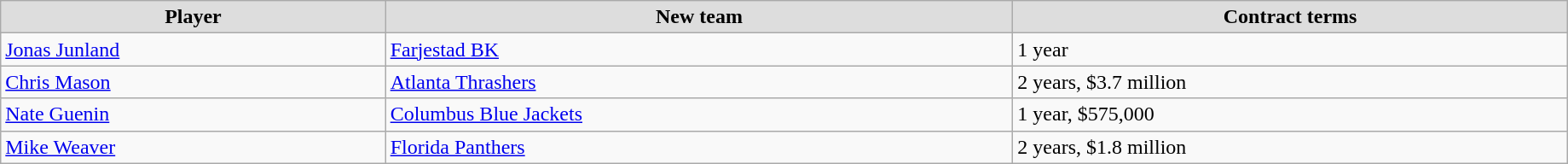<table class="wikitable" width=97%>
<tr align="center" bgcolor="#dddddd">
<td><strong>Player</strong></td>
<td><strong>New team</strong></td>
<td><strong>Contract terms</strong></td>
</tr>
<tr>
<td><a href='#'>Jonas Junland</a></td>
<td><a href='#'>Farjestad BK</a></td>
<td>1 year</td>
</tr>
<tr>
<td><a href='#'>Chris Mason</a></td>
<td><a href='#'>Atlanta Thrashers</a></td>
<td>2 years, $3.7 million</td>
</tr>
<tr>
<td><a href='#'>Nate Guenin</a></td>
<td><a href='#'>Columbus Blue Jackets</a></td>
<td>1 year, $575,000</td>
</tr>
<tr>
<td><a href='#'>Mike Weaver</a></td>
<td><a href='#'>Florida Panthers</a></td>
<td>2 years, $1.8 million</td>
</tr>
</table>
